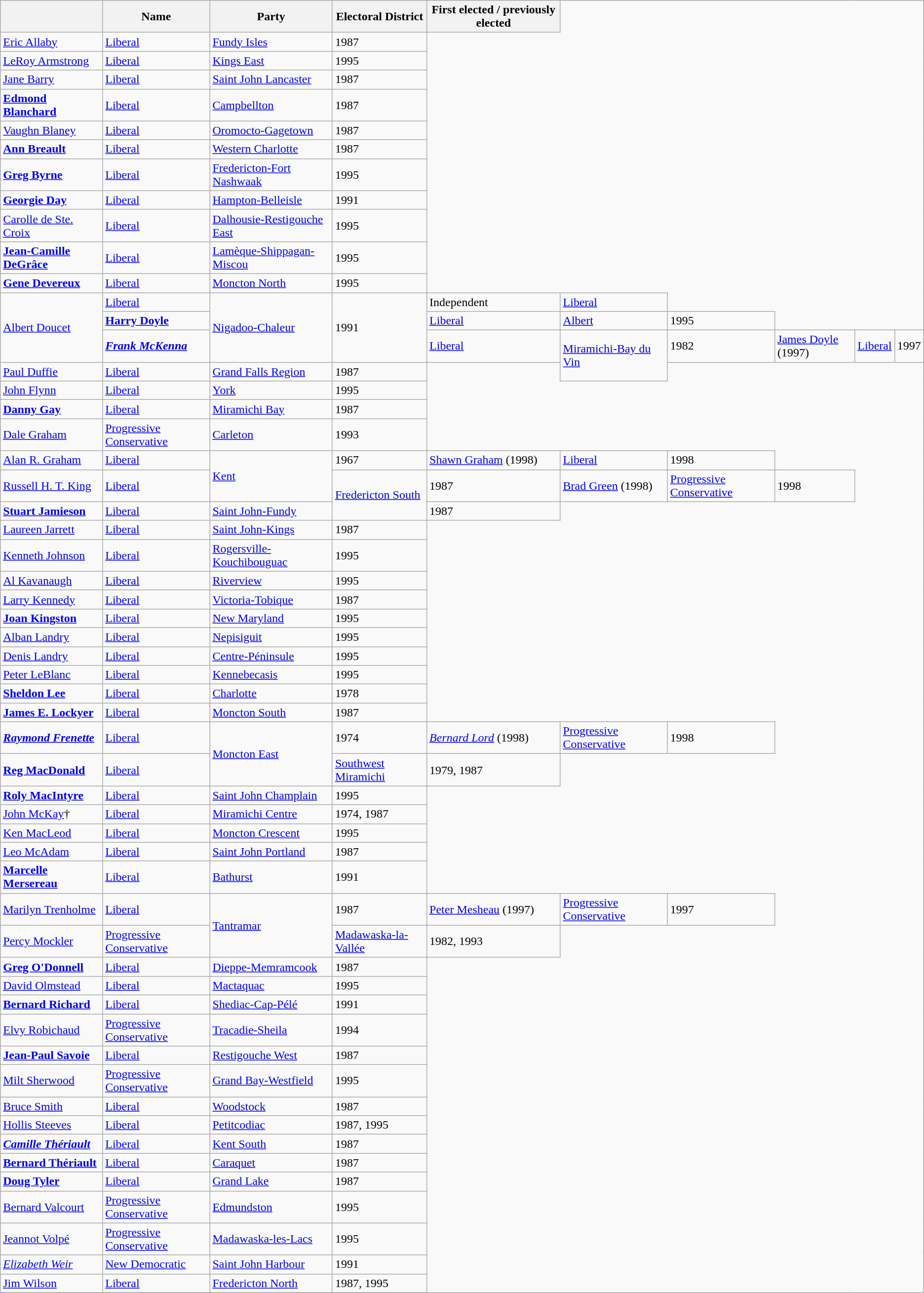<table class="wikitable sortable">
<tr>
<th></th>
<th>Name</th>
<th>Party</th>
<th>Electoral District</th>
<th>First elected / previously elected</th>
</tr>
<tr>
<td><a href='#'>Eric Allaby</a></td>
<td><a href='#'>Liberal</a></td>
<td><a href='#'>Fundy Isles</a></td>
<td>1987</td>
</tr>
<tr>
<td><a href='#'>LeRoy Armstrong</a></td>
<td><a href='#'>Liberal</a></td>
<td><a href='#'>Kings East</a></td>
<td>1995</td>
</tr>
<tr>
<td><a href='#'>Jane Barry</a></td>
<td><a href='#'>Liberal</a></td>
<td><a href='#'>Saint John Lancaster</a></td>
<td>1987</td>
</tr>
<tr>
<td><strong><a href='#'>Edmond Blanchard</a></strong></td>
<td><a href='#'>Liberal</a></td>
<td><a href='#'>Campbellton</a></td>
<td>1987</td>
</tr>
<tr>
<td><a href='#'>Vaughn Blaney</a></td>
<td><a href='#'>Liberal</a></td>
<td><a href='#'>Oromocto-Gagetown</a></td>
<td>1987</td>
</tr>
<tr>
<td><strong><a href='#'>Ann Breault</a></strong></td>
<td><a href='#'>Liberal</a></td>
<td><a href='#'>Western Charlotte</a></td>
<td>1987</td>
</tr>
<tr>
<td><strong><a href='#'>Greg Byrne</a></strong></td>
<td><a href='#'>Liberal</a></td>
<td><a href='#'>Fredericton-Fort Nashwaak</a></td>
<td>1995</td>
</tr>
<tr>
<td><strong><a href='#'>Georgie Day</a></strong></td>
<td><a href='#'>Liberal</a></td>
<td><a href='#'>Hampton-Belleisle</a></td>
<td>1991</td>
</tr>
<tr>
<td><a href='#'>Carolle de Ste. Croix</a></td>
<td><a href='#'>Liberal</a></td>
<td><a href='#'>Dalhousie-Restigouche East</a></td>
<td>1995</td>
</tr>
<tr>
<td><strong><a href='#'>Jean-Camille DeGrâce</a></strong></td>
<td><a href='#'>Liberal</a></td>
<td><a href='#'>Lamèque-Shippagan-Miscou</a></td>
<td>1995</td>
</tr>
<tr>
<td><strong><a href='#'>Gene Devereux</a></strong></td>
<td><a href='#'>Liberal</a></td>
<td><a href='#'>Moncton North</a></td>
<td>1995</td>
</tr>
<tr>
<td rowspan="3"><a href='#'>Albert Doucet</a></td>
<td><a href='#'>Liberal</a></td>
<td rowspan="3"><a href='#'>Nigadoo-Chaleur</a></td>
<td rowspan="3">1991<br></td>
<td>Independent<br></td>
<td><a href='#'>Liberal</a></td>
</tr>
<tr>
<td><strong><a href='#'>Harry Doyle</a></strong></td>
<td><a href='#'>Liberal</a></td>
<td><a href='#'>Albert</a></td>
<td>1995</td>
</tr>
<tr>
<td><strong><em><a href='#'>Frank McKenna</a></em></strong></td>
<td><a href='#'>Liberal</a></td>
<td rowspan="2"><a href='#'>Miramichi-Bay du Vin</a></td>
<td>1982<br></td>
<td><a href='#'>James Doyle</a> (1997)</td>
<td><a href='#'>Liberal</a></td>
<td>1997</td>
</tr>
<tr>
<td><a href='#'>Paul Duffie</a></td>
<td><a href='#'>Liberal</a></td>
<td><a href='#'>Grand Falls Region</a></td>
<td>1987</td>
</tr>
<tr>
<td><a href='#'>John Flynn</a></td>
<td><a href='#'>Liberal</a></td>
<td><a href='#'>York</a></td>
<td>1995</td>
</tr>
<tr>
<td><strong><a href='#'>Danny Gay</a></strong></td>
<td><a href='#'>Liberal</a></td>
<td><a href='#'>Miramichi Bay</a></td>
<td>1987</td>
</tr>
<tr>
<td><a href='#'>Dale Graham</a></td>
<td><a href='#'>Progressive Conservative</a></td>
<td><a href='#'>Carleton</a></td>
<td>1993</td>
</tr>
<tr>
<td><a href='#'>Alan R. Graham</a></td>
<td><a href='#'>Liberal</a></td>
<td rowspan="2"><a href='#'>Kent</a></td>
<td>1967<br></td>
<td><a href='#'>Shawn Graham</a> (1998)</td>
<td><a href='#'>Liberal</a></td>
<td>1998</td>
</tr>
<tr>
<td><a href='#'>Russell H. T. King</a></td>
<td><a href='#'>Liberal</a></td>
<td rowspan="2"><a href='#'>Fredericton South</a></td>
<td>1987<br></td>
<td><a href='#'>Brad Green</a> (1998)</td>
<td><a href='#'>Progressive Conservative</a></td>
<td>1998</td>
</tr>
<tr>
<td><strong><a href='#'>Stuart Jamieson</a></strong></td>
<td><a href='#'>Liberal</a></td>
<td><a href='#'>Saint John-Fundy</a></td>
<td>1987</td>
</tr>
<tr>
<td><a href='#'>Laureen Jarrett</a></td>
<td><a href='#'>Liberal</a></td>
<td><a href='#'>Saint John-Kings</a></td>
<td>1987</td>
</tr>
<tr>
<td><a href='#'>Kenneth Johnson</a></td>
<td><a href='#'>Liberal</a></td>
<td><a href='#'>Rogersville-Kouchibouguac</a></td>
<td>1995</td>
</tr>
<tr>
<td><a href='#'>Al Kavanaugh</a></td>
<td><a href='#'>Liberal</a></td>
<td><a href='#'>Riverview</a></td>
<td>1995</td>
</tr>
<tr>
<td><a href='#'>Larry Kennedy</a></td>
<td><a href='#'>Liberal</a></td>
<td><a href='#'>Victoria-Tobique</a></td>
<td>1987</td>
</tr>
<tr>
<td><strong><a href='#'>Joan Kingston</a></strong></td>
<td><a href='#'>Liberal</a></td>
<td><a href='#'>New Maryland</a></td>
<td>1995</td>
</tr>
<tr>
<td><a href='#'>Alban Landry</a></td>
<td><a href='#'>Liberal</a></td>
<td><a href='#'>Nepisiguit</a></td>
<td>1995</td>
</tr>
<tr>
<td><a href='#'>Denis Landry</a></td>
<td><a href='#'>Liberal</a></td>
<td><a href='#'>Centre-Péninsule</a></td>
<td>1995</td>
</tr>
<tr>
<td><a href='#'>Peter LeBlanc</a></td>
<td><a href='#'>Liberal</a></td>
<td><a href='#'>Kennebecasis</a></td>
<td>1995</td>
</tr>
<tr>
<td><strong><a href='#'>Sheldon Lee</a></strong></td>
<td><a href='#'>Liberal</a></td>
<td><a href='#'>Charlotte</a></td>
<td>1978</td>
</tr>
<tr>
<td><strong><a href='#'>James E. Lockyer</a></strong></td>
<td><a href='#'>Liberal</a></td>
<td><a href='#'>Moncton South</a></td>
<td>1987</td>
</tr>
<tr>
<td><strong><em><a href='#'>Raymond Frenette</a></em></strong></td>
<td><a href='#'>Liberal</a></td>
<td rowspan="2"><a href='#'>Moncton East</a></td>
<td>1974<br></td>
<td><em><a href='#'>Bernard Lord</a></em> (1998)</td>
<td><a href='#'>Progressive Conservative</a></td>
<td>1998</td>
</tr>
<tr>
<td><strong><a href='#'>Reg MacDonald</a></strong></td>
<td><a href='#'>Liberal</a></td>
<td><a href='#'>Southwest Miramichi</a></td>
<td>1979, 1987</td>
</tr>
<tr>
<td><strong><a href='#'>Roly MacIntyre</a></strong></td>
<td><a href='#'>Liberal</a></td>
<td><a href='#'>Saint John Champlain</a></td>
<td>1995</td>
</tr>
<tr>
<td><a href='#'>John McKay</a>†</td>
<td><a href='#'>Liberal</a></td>
<td><a href='#'>Miramichi Centre</a></td>
<td>1974, 1987</td>
</tr>
<tr>
<td><a href='#'>Ken MacLeod</a></td>
<td><a href='#'>Liberal</a></td>
<td><a href='#'>Moncton Crescent</a></td>
<td>1995</td>
</tr>
<tr>
<td><a href='#'>Leo McAdam</a></td>
<td><a href='#'>Liberal</a></td>
<td><a href='#'>Saint John Portland</a></td>
<td>1987</td>
</tr>
<tr>
<td><strong><a href='#'>Marcelle Mersereau</a></strong></td>
<td><a href='#'>Liberal</a></td>
<td><a href='#'>Bathurst</a></td>
<td>1991</td>
</tr>
<tr>
<td><a href='#'>Marilyn Trenholme</a></td>
<td><a href='#'>Liberal</a></td>
<td rowspan="2"><a href='#'>Tantramar</a></td>
<td>1987<br></td>
<td><a href='#'>Peter Mesheau</a> (1997)</td>
<td><a href='#'>Progressive Conservative</a></td>
<td>1997</td>
</tr>
<tr>
<td><a href='#'>Percy Mockler</a></td>
<td><a href='#'>Progressive Conservative</a></td>
<td><a href='#'>Madawaska-la-Vallée</a></td>
<td>1982, 1993</td>
</tr>
<tr>
<td><strong><a href='#'>Greg O'Donnell</a></strong></td>
<td><a href='#'>Liberal</a></td>
<td><a href='#'>Dieppe-Memramcook</a></td>
<td>1987</td>
</tr>
<tr>
<td><a href='#'>David Olmstead</a></td>
<td><a href='#'>Liberal</a></td>
<td><a href='#'>Mactaquac</a></td>
<td>1995</td>
</tr>
<tr>
<td><strong><a href='#'>Bernard Richard</a></strong></td>
<td><a href='#'>Liberal</a></td>
<td><a href='#'>Shediac-Cap-Pélé</a></td>
<td>1991</td>
</tr>
<tr>
<td><a href='#'>Elvy Robichaud</a></td>
<td><a href='#'>Progressive Conservative</a></td>
<td><a href='#'>Tracadie-Sheila</a></td>
<td>1994</td>
</tr>
<tr>
<td><strong><a href='#'>Jean-Paul Savoie</a></strong></td>
<td><a href='#'>Liberal</a></td>
<td><a href='#'>Restigouche West</a></td>
<td>1987</td>
</tr>
<tr>
<td><a href='#'>Milt Sherwood</a></td>
<td><a href='#'>Progressive Conservative</a></td>
<td><a href='#'>Grand Bay-Westfield</a></td>
<td>1995</td>
</tr>
<tr>
<td><a href='#'>Bruce Smith</a></td>
<td><a href='#'>Liberal</a></td>
<td><a href='#'>Woodstock</a></td>
<td>1987</td>
</tr>
<tr>
<td><a href='#'>Hollis Steeves</a></td>
<td><a href='#'>Liberal</a></td>
<td><a href='#'>Petitcodiac</a></td>
<td>1987, 1995</td>
</tr>
<tr>
<td><strong><em><a href='#'>Camille Thériault</a></em></strong></td>
<td><a href='#'>Liberal</a></td>
<td><a href='#'>Kent South</a></td>
<td>1987</td>
</tr>
<tr>
<td><strong><a href='#'>Bernard Thériault</a></strong></td>
<td><a href='#'>Liberal</a></td>
<td><a href='#'>Caraquet</a></td>
<td>1987</td>
</tr>
<tr>
<td><strong><a href='#'>Doug Tyler</a></strong></td>
<td><a href='#'>Liberal</a></td>
<td><a href='#'>Grand Lake</a></td>
<td>1987</td>
</tr>
<tr>
<td><a href='#'>Bernard Valcourt</a></td>
<td><a href='#'>Progressive Conservative</a></td>
<td><a href='#'>Edmundston</a></td>
<td>1995</td>
</tr>
<tr>
<td><a href='#'>Jeannot Volpé</a></td>
<td><a href='#'>Progressive Conservative</a></td>
<td><a href='#'>Madawaska-les-Lacs</a></td>
<td>1995</td>
</tr>
<tr>
<td><em><a href='#'>Elizabeth Weir</a></em></td>
<td><a href='#'>New Democratic</a></td>
<td><a href='#'>Saint John Harbour</a></td>
<td>1991</td>
</tr>
<tr>
<td><a href='#'>Jim Wilson</a></td>
<td><a href='#'>Liberal</a></td>
<td><a href='#'>Fredericton North</a></td>
<td>1987, 1995</td>
</tr>
<tr>
</tr>
</table>
